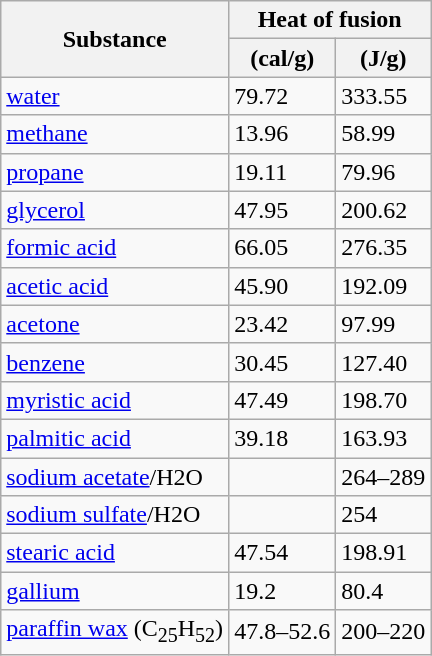<table class="wikitable sortable">
<tr>
<th rowspan=2>Substance</th>
<th colspan=2>Heat of fusion</th>
</tr>
<tr>
<th>(cal/g)</th>
<th>(J/g)</th>
</tr>
<tr>
<td><a href='#'>water</a></td>
<td>79.72</td>
<td>333.55</td>
</tr>
<tr>
<td><a href='#'>methane</a></td>
<td>13.96</td>
<td>58.99</td>
</tr>
<tr>
<td><a href='#'>propane</a></td>
<td>19.11</td>
<td>79.96</td>
</tr>
<tr>
<td><a href='#'>glycerol</a></td>
<td>47.95</td>
<td>200.62</td>
</tr>
<tr>
<td><a href='#'>formic acid</a></td>
<td>66.05</td>
<td>276.35</td>
</tr>
<tr>
<td><a href='#'>acetic acid</a></td>
<td>45.90</td>
<td>192.09</td>
</tr>
<tr>
<td><a href='#'>acetone</a></td>
<td>23.42</td>
<td>97.99</td>
</tr>
<tr>
<td><a href='#'>benzene</a></td>
<td>30.45</td>
<td>127.40</td>
</tr>
<tr>
<td><a href='#'>myristic acid</a></td>
<td>47.49</td>
<td>198.70</td>
</tr>
<tr>
<td><a href='#'>palmitic acid</a></td>
<td>39.18</td>
<td>163.93</td>
</tr>
<tr>
<td><a href='#'>sodium acetate</a>/H2O</td>
<td></td>
<td>264–289</td>
</tr>
<tr>
<td><a href='#'>sodium sulfate</a>/H2O</td>
<td></td>
<td>254</td>
</tr>
<tr>
<td><a href='#'>stearic acid</a></td>
<td>47.54</td>
<td>198.91</td>
</tr>
<tr>
<td><a href='#'>gallium</a></td>
<td>19.2</td>
<td>80.4</td>
</tr>
<tr>
<td><a href='#'>paraffin wax</a> (C<sub>25</sub>H<sub>52</sub>)</td>
<td>47.8–52.6</td>
<td>200–220</td>
</tr>
</table>
